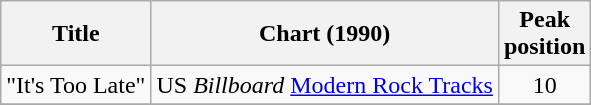<table class="wikitable sortable">
<tr>
<th>Title</th>
<th>Chart (1990)</th>
<th>Peak<br>position</th>
</tr>
<tr>
<td>"It's Too Late"</td>
<td>US <em>Billboard</em> <a href='#'>Modern Rock Tracks</a></td>
<td align="center">10</td>
</tr>
<tr>
</tr>
</table>
